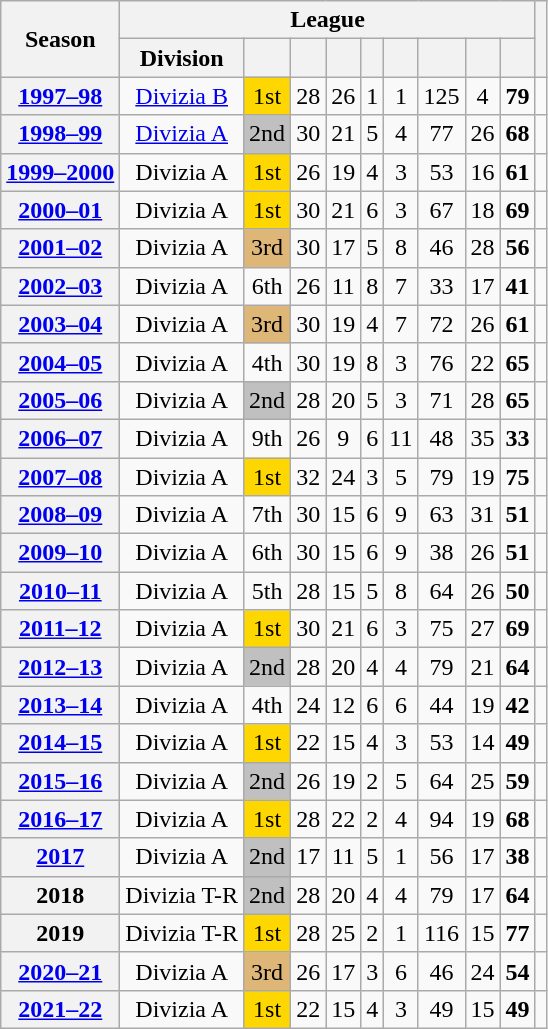<table class="wikitable sortable plainrowheaders" style="text-align: center;">
<tr>
<th rowspan=2>Season</th>
<th colspan=9>League</th>
<th rowspan=2 class=unsortable></th>
</tr>
<tr>
<th scope=col>Division</th>
<th scope=col></th>
<th scope=col></th>
<th scope=col></th>
<th scope=col></th>
<th scope=col></th>
<th scope=col></th>
<th scope=col></th>
<th scope=col></th>
</tr>
<tr>
<th scope="row"><a href='#'>1997–98</a></th>
<td><a href='#'>Divizia B</a></td>
<td bgcolor="gold">1st</td>
<td>28</td>
<td>26</td>
<td>1</td>
<td>1</td>
<td>125</td>
<td>4</td>
<td><strong>79</strong></td>
<td></td>
</tr>
<tr>
<th scope="row"><a href='#'>1998–99</a></th>
<td><a href='#'>Divizia A</a></td>
<td bgcolor="silver">2nd</td>
<td>30</td>
<td>21</td>
<td>5</td>
<td>4</td>
<td>77</td>
<td>26</td>
<td><strong>68</strong></td>
<td></td>
</tr>
<tr>
<th scope="row"><a href='#'>1999–2000</a></th>
<td>Divizia A</td>
<td bgcolor="gold">1st</td>
<td>26</td>
<td>19</td>
<td>4</td>
<td>3</td>
<td>53</td>
<td>16</td>
<td><strong>61</strong></td>
<td></td>
</tr>
<tr>
<th scope="row"><a href='#'>2000–01</a></th>
<td>Divizia A</td>
<td bgcolor="gold">1st</td>
<td>30</td>
<td>21</td>
<td>6</td>
<td>3</td>
<td>67</td>
<td>18</td>
<td><strong>69</strong></td>
<td></td>
</tr>
<tr>
<th scope="row"><a href='#'>2001–02</a></th>
<td>Divizia A</td>
<td bgcolor="#deb678">3rd</td>
<td>30</td>
<td>17</td>
<td>5</td>
<td>8</td>
<td>46</td>
<td>28</td>
<td><strong>56</strong></td>
<td></td>
</tr>
<tr>
<th scope="row"><a href='#'>2002–03</a></th>
<td>Divizia A</td>
<td>6th</td>
<td>26</td>
<td>11</td>
<td>8</td>
<td>7</td>
<td>33</td>
<td>17</td>
<td><strong>41</strong></td>
<td></td>
</tr>
<tr>
<th scope="row"><a href='#'>2003–04</a></th>
<td>Divizia A</td>
<td bgcolor="#deb678">3rd</td>
<td>30</td>
<td>19</td>
<td>4</td>
<td>7</td>
<td>72</td>
<td>26</td>
<td><strong>61</strong></td>
<td></td>
</tr>
<tr>
<th scope="row"><a href='#'>2004–05</a></th>
<td>Divizia A</td>
<td>4th</td>
<td>30</td>
<td>19</td>
<td>8</td>
<td>3</td>
<td>76</td>
<td>22</td>
<td><strong>65</strong></td>
<td></td>
</tr>
<tr>
<th scope="row"><a href='#'>2005–06</a></th>
<td>Divizia A</td>
<td bgcolor="silver">2nd</td>
<td>28</td>
<td>20</td>
<td>5</td>
<td>3</td>
<td>71</td>
<td>28</td>
<td><strong>65</strong></td>
<td></td>
</tr>
<tr>
<th scope="row"><a href='#'>2006–07</a></th>
<td>Divizia A</td>
<td>9th</td>
<td>26</td>
<td>9</td>
<td>6</td>
<td>11</td>
<td>48</td>
<td>35</td>
<td><strong>33</strong></td>
<td></td>
</tr>
<tr>
<th scope="row"><a href='#'>2007–08</a></th>
<td>Divizia A</td>
<td bgcolor="gold">1st</td>
<td>32</td>
<td>24</td>
<td>3</td>
<td>5</td>
<td>79</td>
<td>19</td>
<td><strong>75</strong></td>
<td></td>
</tr>
<tr>
<th scope="row"><a href='#'>2008–09</a></th>
<td>Divizia A</td>
<td>7th</td>
<td>30</td>
<td>15</td>
<td>6</td>
<td>9</td>
<td>63</td>
<td>31</td>
<td><strong>51</strong></td>
<td></td>
</tr>
<tr>
<th scope="row"><a href='#'>2009–10</a></th>
<td>Divizia A</td>
<td>6th</td>
<td>30</td>
<td>15</td>
<td>6</td>
<td>9</td>
<td>38</td>
<td>26</td>
<td><strong>51</strong></td>
<td></td>
</tr>
<tr>
<th scope="row"><a href='#'>2010–11</a></th>
<td>Divizia A</td>
<td>5th</td>
<td>28</td>
<td>15</td>
<td>5</td>
<td>8</td>
<td>64</td>
<td>26</td>
<td><strong>50</strong></td>
<td></td>
</tr>
<tr>
<th scope="row"><a href='#'>2011–12</a></th>
<td>Divizia A</td>
<td bgcolor="gold">1st</td>
<td>30</td>
<td>21</td>
<td>6</td>
<td>3</td>
<td>75</td>
<td>27</td>
<td><strong>69</strong></td>
<td></td>
</tr>
<tr>
<th scope="row"><a href='#'>2012–13</a></th>
<td>Divizia A</td>
<td bgcolor="silver">2nd</td>
<td>28</td>
<td>20</td>
<td>4</td>
<td>4</td>
<td>79</td>
<td>21</td>
<td><strong>64</strong></td>
<td></td>
</tr>
<tr>
<th scope="row"><a href='#'>2013–14</a></th>
<td>Divizia A</td>
<td>4th</td>
<td>24</td>
<td>12</td>
<td>6</td>
<td>6</td>
<td>44</td>
<td>19</td>
<td><strong>42</strong></td>
<td></td>
</tr>
<tr>
<th scope="row"><a href='#'>2014–15</a></th>
<td>Divizia A</td>
<td bgcolor="gold">1st</td>
<td>22</td>
<td>15</td>
<td>4</td>
<td>3</td>
<td>53</td>
<td>14</td>
<td><strong>49</strong></td>
<td></td>
</tr>
<tr>
<th scope="row"><a href='#'>2015–16</a></th>
<td>Divizia A</td>
<td bgcolor="silver">2nd</td>
<td>26</td>
<td>19</td>
<td>2</td>
<td>5</td>
<td>64</td>
<td>25</td>
<td><strong>59</strong></td>
<td></td>
</tr>
<tr>
<th scope="row"><a href='#'>2016–17</a></th>
<td>Divizia A</td>
<td bgcolor="gold">1st</td>
<td>28</td>
<td>22</td>
<td>2</td>
<td>4</td>
<td>94</td>
<td>19</td>
<td><strong>68</strong></td>
<td></td>
</tr>
<tr>
<th scope="row"><a href='#'>2017</a></th>
<td>Divizia A</td>
<td bgcolor="silver">2nd</td>
<td>17</td>
<td>11</td>
<td>5</td>
<td>1</td>
<td>56</td>
<td>17</td>
<td><strong>38</strong></td>
<td></td>
</tr>
<tr>
<th scope="row">2018</th>
<td>Divizia T-R</td>
<td bgcolor="silver">2nd</td>
<td>28</td>
<td>20</td>
<td>4</td>
<td>4</td>
<td>79</td>
<td>17</td>
<td><strong>64</strong></td>
<td></td>
</tr>
<tr>
<th scope="row">2019</th>
<td>Divizia T-R</td>
<td bgcolor="gold">1st</td>
<td>28</td>
<td>25</td>
<td>2</td>
<td>1</td>
<td>116</td>
<td>15</td>
<td><strong>77</strong></td>
<td></td>
</tr>
<tr>
<th scope="row"><a href='#'>2020–21</a></th>
<td>Divizia A</td>
<td bgcolor="#deb678">3rd</td>
<td>26</td>
<td>17</td>
<td>3</td>
<td>6</td>
<td>46</td>
<td>24</td>
<td><strong>54</strong></td>
<td></td>
</tr>
<tr>
<th scope="row"><a href='#'>2021–22</a></th>
<td>Divizia A</td>
<td bgcolor="gold">1st</td>
<td>22</td>
<td>15</td>
<td>4</td>
<td>3</td>
<td>49</td>
<td>15</td>
<td><strong>49</strong></td>
<td></td>
</tr>
</table>
